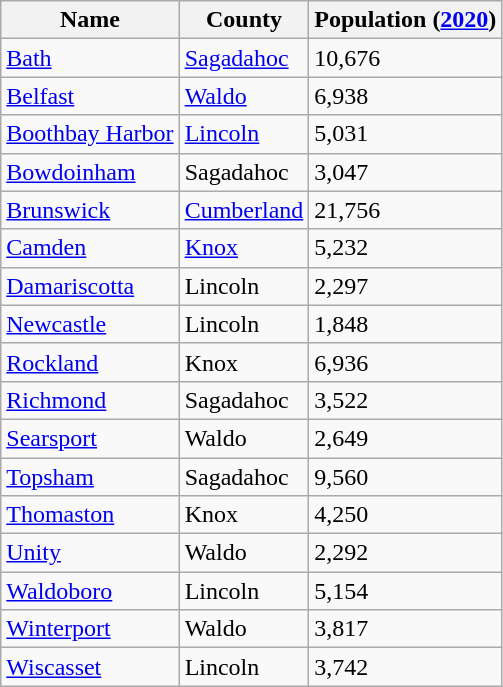<table class="wikitable sortable">
<tr>
<th>Name</th>
<th>County</th>
<th>Population (<a href='#'>2020</a>)</th>
</tr>
<tr>
<td><a href='#'>Bath</a></td>
<td><a href='#'>Sagadahoc</a></td>
<td>10,676</td>
</tr>
<tr>
<td><a href='#'>Belfast</a></td>
<td><a href='#'>Waldo</a></td>
<td>6,938</td>
</tr>
<tr>
<td><a href='#'>Boothbay Harbor</a></td>
<td><a href='#'>Lincoln</a></td>
<td>5,031</td>
</tr>
<tr>
<td><a href='#'>Bowdoinham</a></td>
<td>Sagadahoc</td>
<td>3,047</td>
</tr>
<tr>
<td><a href='#'>Brunswick</a></td>
<td><a href='#'>Cumberland</a></td>
<td>21,756</td>
</tr>
<tr>
<td><a href='#'>Camden</a></td>
<td><a href='#'>Knox</a></td>
<td>5,232</td>
</tr>
<tr>
<td><a href='#'>Damariscotta</a></td>
<td>Lincoln</td>
<td>2,297</td>
</tr>
<tr>
<td><a href='#'>Newcastle</a></td>
<td>Lincoln</td>
<td>1,848</td>
</tr>
<tr>
<td><a href='#'>Rockland</a></td>
<td>Knox</td>
<td>6,936</td>
</tr>
<tr>
<td><a href='#'>Richmond</a></td>
<td>Sagadahoc</td>
<td>3,522</td>
</tr>
<tr>
<td><a href='#'>Searsport</a></td>
<td>Waldo</td>
<td>2,649</td>
</tr>
<tr>
<td><a href='#'>Topsham</a></td>
<td>Sagadahoc</td>
<td>9,560</td>
</tr>
<tr>
<td><a href='#'>Thomaston</a></td>
<td>Knox</td>
<td>4,250</td>
</tr>
<tr>
<td><a href='#'>Unity</a></td>
<td>Waldo</td>
<td>2,292</td>
</tr>
<tr>
<td><a href='#'>Waldoboro</a></td>
<td>Lincoln</td>
<td>5,154</td>
</tr>
<tr>
<td><a href='#'>Winterport</a></td>
<td>Waldo</td>
<td>3,817</td>
</tr>
<tr>
<td><a href='#'>Wiscasset</a></td>
<td>Lincoln</td>
<td>3,742</td>
</tr>
</table>
